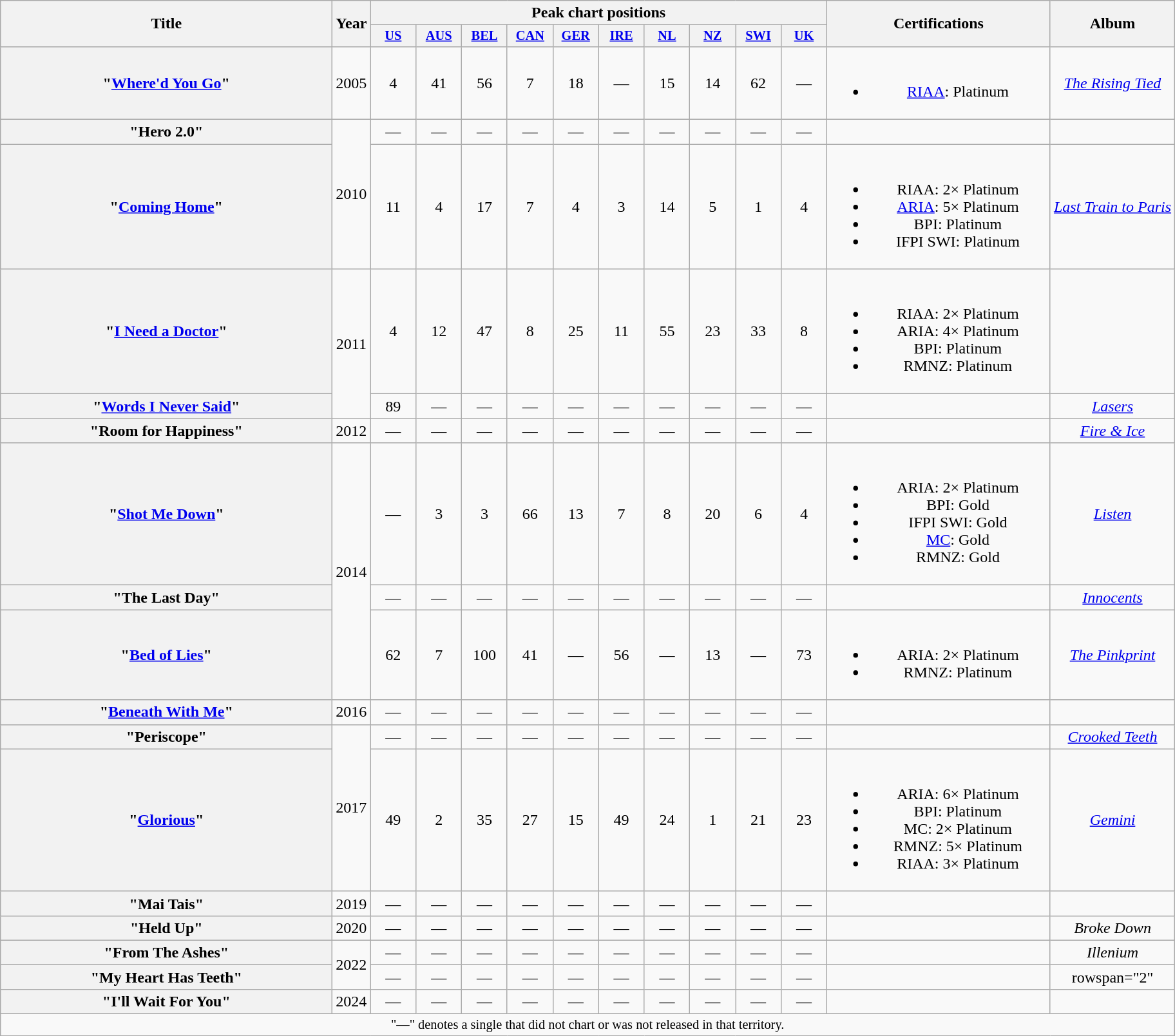<table class="wikitable plainrowheaders" style="text-align: center;">
<tr>
<th scope="col" rowspan="2" style="width:21em;">Title</th>
<th scope="col" rowspan="2">Year</th>
<th scope="col" colspan="10">Peak chart positions</th>
<th scope="col" rowspan="2" style="width:14em;">Certifications</th>
<th scope="col" rowspan="2">Album</th>
</tr>
<tr>
<th scope="col" style="width:3em; font-size:85%;"><a href='#'>US</a><br></th>
<th scope="col" style="width:3em; font-size:85%;"><a href='#'>AUS</a><br></th>
<th scope="col" style="width:3em; font-size:85%;"><a href='#'>BEL</a><br></th>
<th scope="col" style="width:3em; font-size:85%;"><a href='#'>CAN</a><br></th>
<th scope="col" style="width:3em; font-size:85%;"><a href='#'>GER</a><br></th>
<th scope="col" style="width:3em; font-size:85%;"><a href='#'>IRE</a><br></th>
<th scope="col" style="width:3em; font-size:85%;"><a href='#'>NL</a><br></th>
<th scope="col" style="width:3em; font-size:85%;"><a href='#'>NZ</a><br></th>
<th scope="col" style="width:3em; font-size:85%;"><a href='#'>SWI</a><br></th>
<th scope="col" style="width:3em; font-size:85%;"><a href='#'>UK</a><br></th>
</tr>
<tr>
<th scope="row">"<a href='#'>Where'd You Go</a>"<br></th>
<td>2005</td>
<td>4</td>
<td>41</td>
<td>56</td>
<td>7</td>
<td>18</td>
<td>—</td>
<td>15</td>
<td>14</td>
<td>62</td>
<td>—</td>
<td><br><ul><li><a href='#'>RIAA</a>: Platinum</li></ul></td>
<td><em><a href='#'>The Rising Tied</a></em></td>
</tr>
<tr>
<th scope="row">"Hero 2.0"<br></th>
<td rowspan="2">2010</td>
<td>—</td>
<td>—</td>
<td>—</td>
<td>—</td>
<td>—</td>
<td>—</td>
<td>—</td>
<td>—</td>
<td>—</td>
<td>—</td>
<td></td>
<td></td>
</tr>
<tr>
<th scope="row">"<a href='#'>Coming Home</a>"<br></th>
<td>11</td>
<td>4</td>
<td>17</td>
<td>7</td>
<td>4</td>
<td>3</td>
<td>14</td>
<td>5</td>
<td>1</td>
<td>4</td>
<td><br><ul><li>RIAA: 2× Platinum</li><li><a href='#'>ARIA</a>: 5× Platinum</li><li>BPI: Platinum</li><li>IFPI SWI: Platinum</li></ul></td>
<td><em><a href='#'>Last Train to Paris</a></em></td>
</tr>
<tr>
<th scope="row">"<a href='#'>I Need a Doctor</a>"<br></th>
<td rowspan="2">2011</td>
<td>4</td>
<td>12</td>
<td>47</td>
<td>8</td>
<td>25</td>
<td>11</td>
<td>55</td>
<td>23</td>
<td>33</td>
<td>8</td>
<td><br><ul><li>RIAA: 2× Platinum</li><li>ARIA: 4× Platinum</li><li>BPI: Platinum</li><li>RMNZ: Platinum</li></ul></td>
<td></td>
</tr>
<tr>
<th scope="row">"<a href='#'>Words I Never Said</a>"<br></th>
<td>89</td>
<td>—</td>
<td>—</td>
<td>—</td>
<td>—</td>
<td>—</td>
<td>—</td>
<td>—</td>
<td>—</td>
<td>—</td>
<td></td>
<td><em><a href='#'>Lasers</a></em></td>
</tr>
<tr>
<th scope="row">"Room for Happiness"<br></th>
<td>2012</td>
<td>—</td>
<td>—</td>
<td>—</td>
<td>—</td>
<td>—</td>
<td>—</td>
<td>—</td>
<td>—</td>
<td>—</td>
<td>—</td>
<td></td>
<td><em><a href='#'>Fire & Ice</a></em></td>
</tr>
<tr>
<th scope="row">"<a href='#'>Shot Me Down</a>"<br></th>
<td rowspan="3">2014</td>
<td>—</td>
<td>3</td>
<td>3</td>
<td>66</td>
<td>13</td>
<td>7</td>
<td>8</td>
<td>20</td>
<td>6</td>
<td>4</td>
<td><br><ul><li>ARIA: 2× Platinum</li><li>BPI: Gold</li><li>IFPI SWI: Gold</li><li><a href='#'>MC</a>: Gold</li><li>RMNZ: Gold</li></ul></td>
<td><em><a href='#'>Listen</a></em></td>
</tr>
<tr>
<th scope="row">"The Last Day"<br></th>
<td>—</td>
<td>—</td>
<td>—</td>
<td>—</td>
<td>—</td>
<td>—</td>
<td>—</td>
<td>—</td>
<td>—</td>
<td>—</td>
<td></td>
<td><em><a href='#'>Innocents</a></em></td>
</tr>
<tr>
<th scope="row">"<a href='#'>Bed of Lies</a>"<br></th>
<td>62</td>
<td>7</td>
<td>100</td>
<td>41</td>
<td>—</td>
<td>56</td>
<td>—</td>
<td>13</td>
<td>—</td>
<td>73</td>
<td><br><ul><li>ARIA: 2× Platinum</li><li>RMNZ: Platinum</li></ul></td>
<td><em><a href='#'>The Pinkprint</a></em></td>
</tr>
<tr>
<th scope="row">"<a href='#'>Beneath With Me</a>"<br></th>
<td>2016</td>
<td>—</td>
<td>—</td>
<td>—</td>
<td>—</td>
<td>—</td>
<td>—</td>
<td>—</td>
<td>—</td>
<td>—</td>
<td>—</td>
<td></td>
<td></td>
</tr>
<tr>
<th scope="row">"Periscope"<br></th>
<td rowspan="2">2017</td>
<td>—</td>
<td>—</td>
<td>—</td>
<td>—</td>
<td>—</td>
<td>—</td>
<td>—</td>
<td>—</td>
<td>—</td>
<td>—</td>
<td></td>
<td><em><a href='#'>Crooked Teeth</a></em></td>
</tr>
<tr>
<th scope="row">"<a href='#'>Glorious</a>"<br></th>
<td>49<br></td>
<td>2</td>
<td>35</td>
<td>27<br></td>
<td>15</td>
<td>49<br></td>
<td>24</td>
<td>1</td>
<td>21</td>
<td>23</td>
<td><br><ul><li>ARIA: 6× Platinum</li><li>BPI: Platinum</li><li>MC: 2× Platinum</li><li>RMNZ: 5× Platinum</li><li>RIAA: 3× Platinum</li></ul></td>
<td><em><a href='#'>Gemini</a></em></td>
</tr>
<tr>
<th scope="row">"Mai Tais"<br></th>
<td>2019</td>
<td>—</td>
<td>—</td>
<td>—</td>
<td>—</td>
<td>—</td>
<td>—</td>
<td>—</td>
<td>—</td>
<td>—</td>
<td>—</td>
<td></td>
<td></td>
</tr>
<tr>
<th scope="row">"Held Up"<br></th>
<td>2020</td>
<td>—</td>
<td>—</td>
<td>—</td>
<td>—</td>
<td>—</td>
<td>—</td>
<td>—</td>
<td>—</td>
<td>—</td>
<td>—</td>
<td></td>
<td><em>Broke Down</em></td>
</tr>
<tr>
<th scope="row">"From The Ashes" <br></th>
<td rowspan="2">2022</td>
<td>—</td>
<td>—</td>
<td>—</td>
<td>—</td>
<td>—</td>
<td>—</td>
<td>—</td>
<td>—</td>
<td>—</td>
<td>—</td>
<td></td>
<td><em>Illenium</em></td>
</tr>
<tr>
<th scope="row">"My Heart Has Teeth"<br></th>
<td>—</td>
<td>—</td>
<td>—</td>
<td>—</td>
<td>—</td>
<td>—</td>
<td>—</td>
<td>—</td>
<td>—</td>
<td>—</td>
<td></td>
<td>rowspan="2" </td>
</tr>
<tr>
<th scope="row">"I'll Wait For You"<br></th>
<td>2024</td>
<td>—</td>
<td>—</td>
<td>—</td>
<td>—</td>
<td>—</td>
<td>—</td>
<td>—</td>
<td>—</td>
<td>—</td>
<td>—</td>
<td></td>
</tr>
<tr>
<td colspan="15" style="font-size:85%">"—" denotes a single that did not chart or was not released in that territory.</td>
</tr>
</table>
